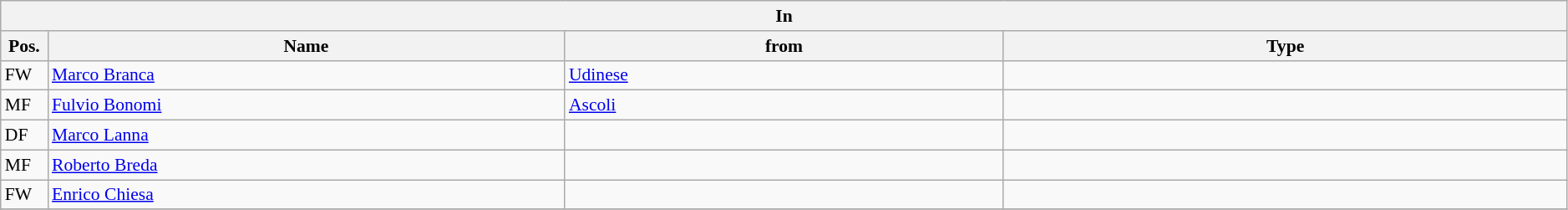<table class="wikitable" style="font-size:90%;width:99%;">
<tr>
<th colspan="4">In</th>
</tr>
<tr>
<th width=3%>Pos.</th>
<th width=33%>Name</th>
<th width=28%>from</th>
<th width=36%>Type</th>
</tr>
<tr>
<td>FW</td>
<td><a href='#'>Marco Branca</a></td>
<td><a href='#'>Udinese</a></td>
<td></td>
</tr>
<tr>
<td>MF</td>
<td><a href='#'>Fulvio Bonomi</a></td>
<td><a href='#'>Ascoli</a></td>
<td></td>
</tr>
<tr>
<td>DF</td>
<td><a href='#'>Marco Lanna</a></td>
<td></td>
<td></td>
</tr>
<tr>
<td>MF</td>
<td><a href='#'>Roberto Breda</a></td>
<td></td>
<td></td>
</tr>
<tr>
<td>FW</td>
<td><a href='#'>Enrico Chiesa</a></td>
<td></td>
<td></td>
</tr>
<tr>
</tr>
</table>
